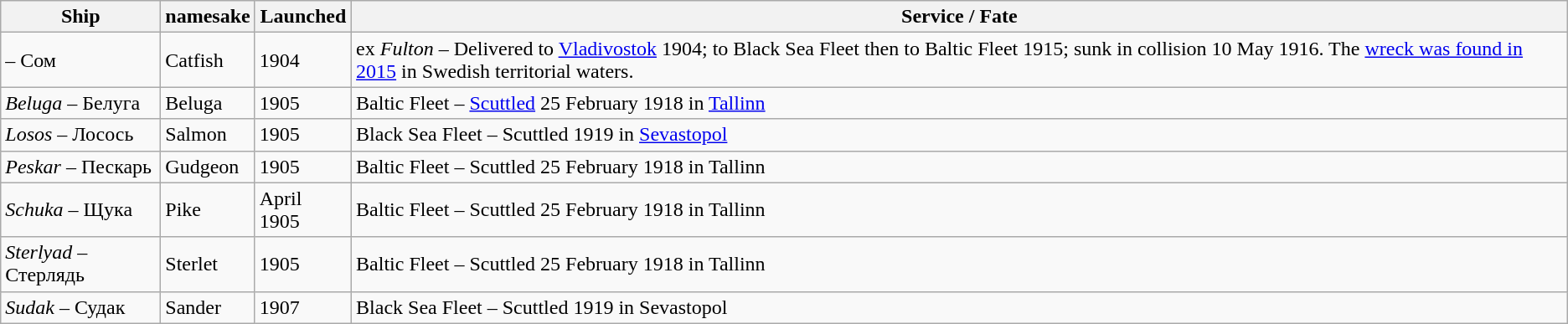<table class="wikitable" border="1">
<tr>
<th>Ship</th>
<th>namesake</th>
<th>Launched</th>
<th>Service / Fate</th>
</tr>
<tr>
<td> – Сом</td>
<td>Catfish</td>
<td>1904</td>
<td>ex <em>Fulton</em> – Delivered to <a href='#'>Vladivostok</a> 1904; to Black Sea Fleet then to Baltic Fleet 1915; sunk in collision 10 May 1916. The <a href='#'>wreck was found in 2015</a> in Swedish territorial waters.</td>
</tr>
<tr>
<td><em>Beluga</em> – Белуга</td>
<td>Beluga</td>
<td>1905</td>
<td>Baltic Fleet – <a href='#'>Scuttled</a> 25 February 1918 in <a href='#'>Tallinn</a></td>
</tr>
<tr>
<td><em>Losos</em> – Лосось</td>
<td>Salmon</td>
<td>1905</td>
<td>Black Sea Fleet – Scuttled 1919 in <a href='#'>Sevastopol</a></td>
</tr>
<tr>
<td><em>Peskar</em> – Пескарь</td>
<td>Gudgeon</td>
<td>1905</td>
<td>Baltic Fleet – Scuttled 25 February 1918 in Tallinn</td>
</tr>
<tr>
<td><em>Schuka</em> – Щука</td>
<td>Pike</td>
<td>April 1905</td>
<td>Baltic Fleet – Scuttled 25 February 1918 in Tallinn</td>
</tr>
<tr>
<td><em>Sterlyad</em> – Стерлядь</td>
<td>Sterlet</td>
<td>1905</td>
<td>Baltic Fleet – Scuttled 25 February 1918 in Tallinn</td>
</tr>
<tr>
<td><em>Sudak</em> – Судак</td>
<td>Sander</td>
<td>1907</td>
<td>Black Sea Fleet – Scuttled 1919 in Sevastopol</td>
</tr>
</table>
